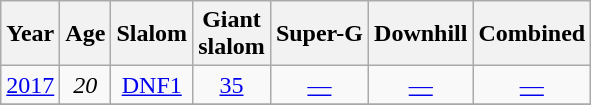<table class=wikitable style="text-align:center">
<tr>
<th>Year</th>
<th>Age</th>
<th>Slalom</th>
<th>Giant<br>slalom</th>
<th>Super-G</th>
<th>Downhill</th>
<th>Combined</th>
</tr>
<tr>
<td><a href='#'>2017</a></td>
<td><em>20</em></td>
<td><a href='#'>DNF1</a></td>
<td><a href='#'>35</a></td>
<td><a href='#'>—</a></td>
<td><a href='#'>—</a></td>
<td><a href='#'>—</a></td>
</tr>
<tr>
</tr>
</table>
